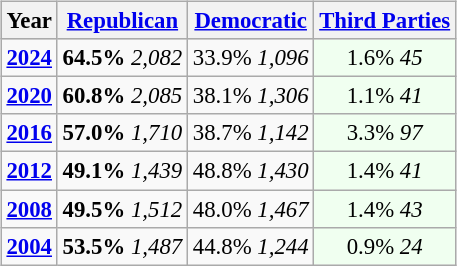<table class="wikitable" style="float:right; font-size:95%;">
<tr bgcolor=lightgrey>
<th>Year</th>
<th><a href='#'>Republican</a></th>
<th><a href='#'>Democratic</a></th>
<th><a href='#'>Third Parties</a></th>
</tr>
<tr>
<td style="text-align:center;" ><strong><a href='#'>2024</a></strong></td>
<td style="text-align:center;" ><strong>64.5%</strong> <em>2,082</em></td>
<td style="text-align:center;" >33.9% <em>1,096</em></td>
<td style="text-align:center; background:honeyDew;">1.6% <em>45</em></td>
</tr>
<tr>
<td style="text-align:center;" ><strong><a href='#'>2020</a></strong></td>
<td style="text-align:center;" ><strong>60.8%</strong> <em>2,085</em></td>
<td style="text-align:center;" >38.1% <em>1,306</em></td>
<td style="text-align:center; background:honeyDew;">1.1% <em>41</em></td>
</tr>
<tr>
<td style="text-align:center;" ><strong><a href='#'>2016</a></strong></td>
<td style="text-align:center;" ><strong>57.0%</strong> <em>1,710</em></td>
<td style="text-align:center;" >38.7% <em>1,142</em></td>
<td style="text-align:center; background:honeyDew;">3.3% <em>97</em></td>
</tr>
<tr>
<td style="text-align:center;" ><strong><a href='#'>2012</a></strong></td>
<td style="text-align:center;" ><strong>49.1%</strong> <em>1,439</em></td>
<td style="text-align:center;" >48.8% <em>1,430</em></td>
<td style="text-align:center; background:honeyDew;">1.4% <em>41</em></td>
</tr>
<tr>
<td style="text-align:center;" ><strong><a href='#'>2008</a></strong></td>
<td style="text-align:center;" ><strong>49.5%</strong> <em>1,512</em></td>
<td style="text-align:center;" >48.0% <em>1,467</em></td>
<td style="text-align:center; background:honeyDew;">1.4% <em>43</em></td>
</tr>
<tr>
<td style="text-align:center;" ><strong><a href='#'>2004</a></strong></td>
<td style="text-align:center;" ><strong>53.5%</strong> <em>1,487</em></td>
<td style="text-align:center;" >44.8% <em>1,244</em></td>
<td style="text-align:center; background:honeyDew;">0.9% <em>24</em></td>
</tr>
</table>
